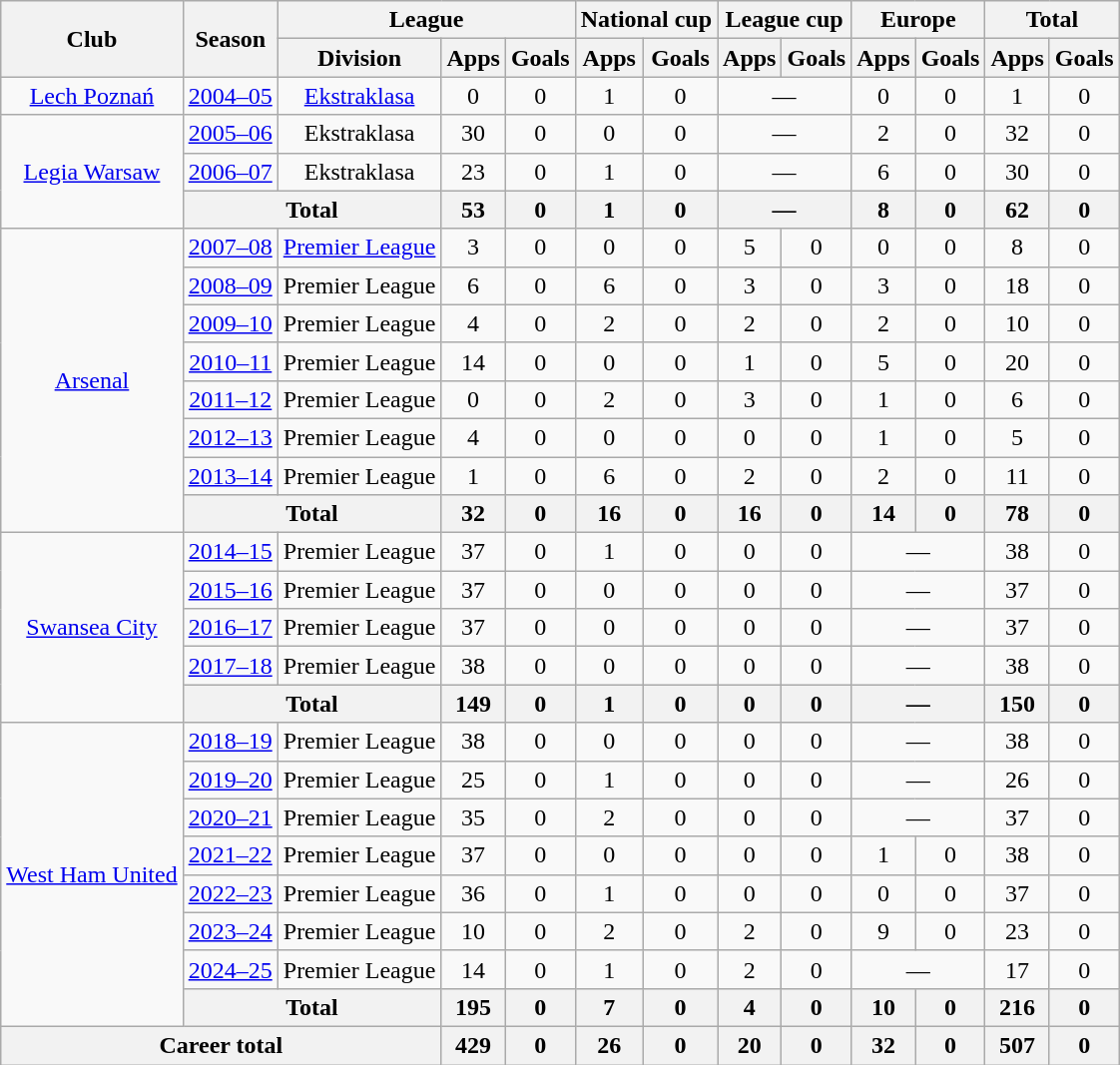<table class="wikitable" style="text-align:center">
<tr>
<th rowspan=2>Club</th>
<th rowspan=2>Season</th>
<th colspan=3>League</th>
<th colspan=2>National cup</th>
<th colspan=2>League cup</th>
<th colspan=2>Europe</th>
<th colspan=2>Total</th>
</tr>
<tr>
<th>Division</th>
<th>Apps</th>
<th>Goals</th>
<th>Apps</th>
<th>Goals</th>
<th>Apps</th>
<th>Goals</th>
<th>Apps</th>
<th>Goals</th>
<th>Apps</th>
<th>Goals</th>
</tr>
<tr>
<td><a href='#'>Lech Poznań</a></td>
<td><a href='#'>2004–05</a></td>
<td><a href='#'>Ekstraklasa</a></td>
<td>0</td>
<td>0</td>
<td>1</td>
<td>0</td>
<td colspan=2>—</td>
<td>0</td>
<td>0</td>
<td>1</td>
<td>0</td>
</tr>
<tr>
<td rowspan=3><a href='#'>Legia Warsaw</a></td>
<td><a href='#'>2005–06</a></td>
<td>Ekstraklasa</td>
<td>30</td>
<td>0</td>
<td>0</td>
<td>0</td>
<td colspan=2>—</td>
<td>2</td>
<td>0</td>
<td>32</td>
<td>0</td>
</tr>
<tr>
<td><a href='#'>2006–07</a></td>
<td>Ekstraklasa</td>
<td>23</td>
<td>0</td>
<td>1</td>
<td>0</td>
<td colspan=2>—</td>
<td>6</td>
<td>0</td>
<td>30</td>
<td>0</td>
</tr>
<tr>
<th colspan=2>Total</th>
<th>53</th>
<th>0</th>
<th>1</th>
<th>0</th>
<th colspan=2>—</th>
<th>8</th>
<th>0</th>
<th>62</th>
<th>0</th>
</tr>
<tr>
<td rowspan=8><a href='#'>Arsenal</a></td>
<td><a href='#'>2007–08</a></td>
<td><a href='#'>Premier League</a></td>
<td>3</td>
<td>0</td>
<td>0</td>
<td>0</td>
<td>5</td>
<td>0</td>
<td>0</td>
<td>0</td>
<td>8</td>
<td>0</td>
</tr>
<tr>
<td><a href='#'>2008–09</a></td>
<td>Premier League</td>
<td>6</td>
<td>0</td>
<td>6</td>
<td>0</td>
<td>3</td>
<td>0</td>
<td>3</td>
<td>0</td>
<td>18</td>
<td>0</td>
</tr>
<tr>
<td><a href='#'>2009–10</a></td>
<td>Premier League</td>
<td>4</td>
<td>0</td>
<td>2</td>
<td>0</td>
<td>2</td>
<td>0</td>
<td>2</td>
<td>0</td>
<td>10</td>
<td>0</td>
</tr>
<tr>
<td><a href='#'>2010–11</a></td>
<td>Premier League</td>
<td>14</td>
<td>0</td>
<td>0</td>
<td>0</td>
<td>1</td>
<td>0</td>
<td>5</td>
<td>0</td>
<td>20</td>
<td>0</td>
</tr>
<tr>
<td><a href='#'>2011–12</a></td>
<td>Premier League</td>
<td>0</td>
<td>0</td>
<td>2</td>
<td>0</td>
<td>3</td>
<td>0</td>
<td>1</td>
<td>0</td>
<td>6</td>
<td>0</td>
</tr>
<tr>
<td><a href='#'>2012–13</a></td>
<td>Premier League</td>
<td>4</td>
<td>0</td>
<td>0</td>
<td>0</td>
<td>0</td>
<td>0</td>
<td>1</td>
<td>0</td>
<td>5</td>
<td>0</td>
</tr>
<tr>
<td><a href='#'>2013–14</a></td>
<td>Premier League</td>
<td>1</td>
<td>0</td>
<td>6</td>
<td>0</td>
<td>2</td>
<td>0</td>
<td>2</td>
<td>0</td>
<td>11</td>
<td>0</td>
</tr>
<tr>
<th colspan=2>Total</th>
<th>32</th>
<th>0</th>
<th>16</th>
<th>0</th>
<th>16</th>
<th>0</th>
<th>14</th>
<th>0</th>
<th>78</th>
<th>0</th>
</tr>
<tr>
<td rowspan=5><a href='#'>Swansea City</a></td>
<td><a href='#'>2014–15</a></td>
<td>Premier League</td>
<td>37</td>
<td>0</td>
<td>1</td>
<td>0</td>
<td>0</td>
<td>0</td>
<td colspan=2>—</td>
<td>38</td>
<td>0</td>
</tr>
<tr>
<td><a href='#'>2015–16</a></td>
<td>Premier League</td>
<td>37</td>
<td>0</td>
<td>0</td>
<td>0</td>
<td>0</td>
<td>0</td>
<td colspan=2>—</td>
<td>37</td>
<td>0</td>
</tr>
<tr>
<td><a href='#'>2016–17</a></td>
<td>Premier League</td>
<td>37</td>
<td>0</td>
<td>0</td>
<td>0</td>
<td>0</td>
<td>0</td>
<td colspan=2>—</td>
<td>37</td>
<td>0</td>
</tr>
<tr>
<td><a href='#'>2017–18</a></td>
<td>Premier League</td>
<td>38</td>
<td>0</td>
<td>0</td>
<td>0</td>
<td>0</td>
<td>0</td>
<td colspan=2>—</td>
<td>38</td>
<td>0</td>
</tr>
<tr>
<th colspan=2>Total</th>
<th>149</th>
<th>0</th>
<th>1</th>
<th>0</th>
<th>0</th>
<th>0</th>
<th colspan=2>—</th>
<th>150</th>
<th>0</th>
</tr>
<tr>
<td rowspan=8><a href='#'>West Ham United</a></td>
<td><a href='#'>2018–19</a></td>
<td>Premier League</td>
<td>38</td>
<td>0</td>
<td>0</td>
<td>0</td>
<td>0</td>
<td>0</td>
<td colspan=2>—</td>
<td>38</td>
<td>0</td>
</tr>
<tr>
<td><a href='#'>2019–20</a></td>
<td>Premier League</td>
<td>25</td>
<td>0</td>
<td>1</td>
<td>0</td>
<td>0</td>
<td>0</td>
<td colspan=2>—</td>
<td>26</td>
<td>0</td>
</tr>
<tr>
<td><a href='#'>2020–21</a></td>
<td>Premier League</td>
<td>35</td>
<td>0</td>
<td>2</td>
<td>0</td>
<td>0</td>
<td>0</td>
<td colspan=2>—</td>
<td>37</td>
<td>0</td>
</tr>
<tr>
<td><a href='#'>2021–22</a></td>
<td>Premier League</td>
<td>37</td>
<td>0</td>
<td>0</td>
<td>0</td>
<td>0</td>
<td>0</td>
<td>1</td>
<td>0</td>
<td>38</td>
<td>0</td>
</tr>
<tr>
<td><a href='#'>2022–23</a></td>
<td>Premier League</td>
<td>36</td>
<td>0</td>
<td>1</td>
<td>0</td>
<td>0</td>
<td>0</td>
<td>0</td>
<td>0</td>
<td>37</td>
<td>0</td>
</tr>
<tr>
<td><a href='#'>2023–24</a></td>
<td>Premier League</td>
<td>10</td>
<td>0</td>
<td>2</td>
<td>0</td>
<td>2</td>
<td>0</td>
<td>9</td>
<td>0</td>
<td>23</td>
<td>0</td>
</tr>
<tr>
<td><a href='#'>2024–25</a></td>
<td>Premier League</td>
<td>14</td>
<td>0</td>
<td>1</td>
<td>0</td>
<td>2</td>
<td>0</td>
<td colspan=2>—</td>
<td>17</td>
<td>0</td>
</tr>
<tr>
<th colspan=2>Total</th>
<th>195</th>
<th>0</th>
<th>7</th>
<th>0</th>
<th>4</th>
<th>0</th>
<th>10</th>
<th>0</th>
<th>216</th>
<th>0</th>
</tr>
<tr>
<th colspan=3>Career total</th>
<th>429</th>
<th>0</th>
<th>26</th>
<th>0</th>
<th>20</th>
<th>0</th>
<th>32</th>
<th>0</th>
<th>507</th>
<th>0</th>
</tr>
</table>
